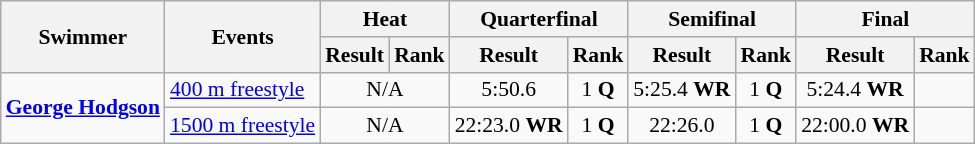<table class=wikitable style="font-size:90%">
<tr>
<th rowspan="2">Swimmer</th>
<th rowspan="2">Events</th>
<th colspan="2">Heat</th>
<th colspan=2>Quarterfinal</th>
<th colspan=2>Semifinal</th>
<th colspan="2">Final</th>
</tr>
<tr>
<th>Result</th>
<th>Rank</th>
<th>Result</th>
<th>Rank</th>
<th>Result</th>
<th>Rank</th>
<th>Result</th>
<th>Rank</th>
</tr>
<tr>
<td rowspan=2><strong><a href='#'>George Hodgson</a></strong></td>
<td><a href='#'>400 m freestyle</a></td>
<td align=center colspan=2>N/A</td>
<td align=center>5:50.6</td>
<td align=center>1 <strong>Q</strong></td>
<td align=center>5:25.4 <strong>WR</strong></td>
<td align=center>1 <strong>Q</strong></td>
<td align=center>5:24.4 <strong>WR</strong></td>
<td align=center></td>
</tr>
<tr>
<td><a href='#'>1500 m freestyle</a></td>
<td align=center colspan=2>N/A</td>
<td align=center>22:23.0 <strong>WR</strong></td>
<td align=center>1 <strong>Q</strong></td>
<td align=center>22:26.0</td>
<td align=center>1 <strong>Q</strong></td>
<td align=center>22:00.0 <strong>WR</strong></td>
<td align=center></td>
</tr>
</table>
